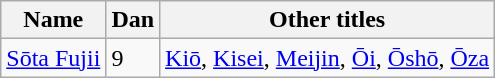<table class='wikitable' style="margin-right: 1.1em">
<tr>
<th>Name</th>
<th>Dan</th>
<th>Other titles</th>
</tr>
<tr>
<td><a href='#'>Sōta Fujii</a></td>
<td>9</td>
<td><a href='#'>Kiō</a>, <a href='#'>Kisei</a>, <a href='#'>Meijin</a>, <a href='#'>Ōi</a>, <a href='#'>Ōshō</a>, <a href='#'>Ōza</a></td>
</tr>
</table>
